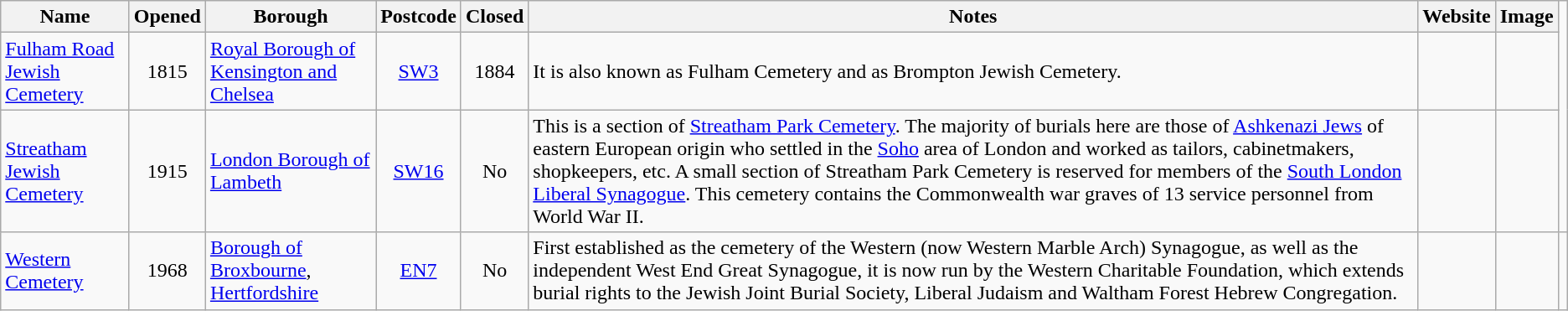<table class="wikitable sortable" style="text-align:center;">
<tr>
<th>Name</th>
<th>Opened</th>
<th>Borough</th>
<th>Postcode</th>
<th>Closed</th>
<th>Notes</th>
<th>Website</th>
<th>Image</th>
</tr>
<tr>
<td style="text-align:left;"><a href='#'>Fulham Road Jewish Cemetery</a></td>
<td>1815</td>
<td style="text-align:left;"><a href='#'>Royal Borough of Kensington and Chelsea</a></td>
<td><a href='#'>SW3</a></td>
<td>1884</td>
<td style="text-align:left;">It is also known as Fulham Cemetery and as Brompton Jewish Cemetery.</td>
<td></td>
<td></td>
</tr>
<tr>
<td style="text-align:left;"><a href='#'>Streatham Jewish Cemetery</a></td>
<td>1915</td>
<td style="text-align:left;"><a href='#'>London Borough of Lambeth</a></td>
<td><a href='#'>SW16</a></td>
<td>No</td>
<td style="text-align:left;">This is a section of <a href='#'>Streatham Park Cemetery</a>. The majority of burials here are those of <a href='#'>Ashkenazi Jews</a> of eastern European origin who settled in the <a href='#'>Soho</a> area of London and worked as tailors, cabinetmakers, shopkeepers, etc. A small section of Streatham Park Cemetery is reserved for members of the <a href='#'>South London Liberal Synagogue</a>. This cemetery contains the Commonwealth war graves of 13 service personnel from World War II.</td>
<td></td>
<td></td>
</tr>
<tr>
<td style="text-align:left;"><a href='#'>Western Cemetery</a></td>
<td>1968</td>
<td style="text-align:left;"><a href='#'>Borough of Broxbourne</a>, <a href='#'>Hertfordshire</a></td>
<td><a href='#'>EN7</a></td>
<td>No</td>
<td style="text-align:left;">First established as the cemetery of the Western (now Western Marble Arch) Synagogue, as well as the independent West End Great Synagogue, it is now run by the Western Charitable Foundation, which extends burial rights to the Jewish Joint Burial Society, Liberal Judaism and Waltham Forest Hebrew Congregation.</td>
<td></td>
<td></td>
<td></td>
</tr>
</table>
